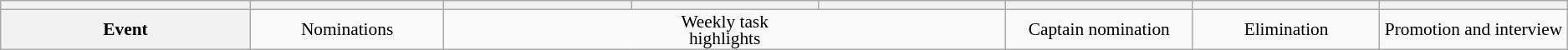<table class="wikitable" style="text-align:center; font-size:89%; line-height:13px;">
<tr>
<th style="width: 8%;"></th>
<th style="width: 6%;"></th>
<th style="width: 6%;"></th>
<th style="width: 6%;"></th>
<th style="width: 6%;"></th>
<th style="width: 6%;"></th>
<th style="width: 6%;"></th>
<th style="width: 6%;"></th>
</tr>
<tr>
<th>Event</th>
<td>Nominations</td>
<td colspan="3">Weekly task <br> highlights</td>
<td>Captain nomination</td>
<td>Elimination</td>
<td>Promotion and interview</td>
</tr>
</table>
